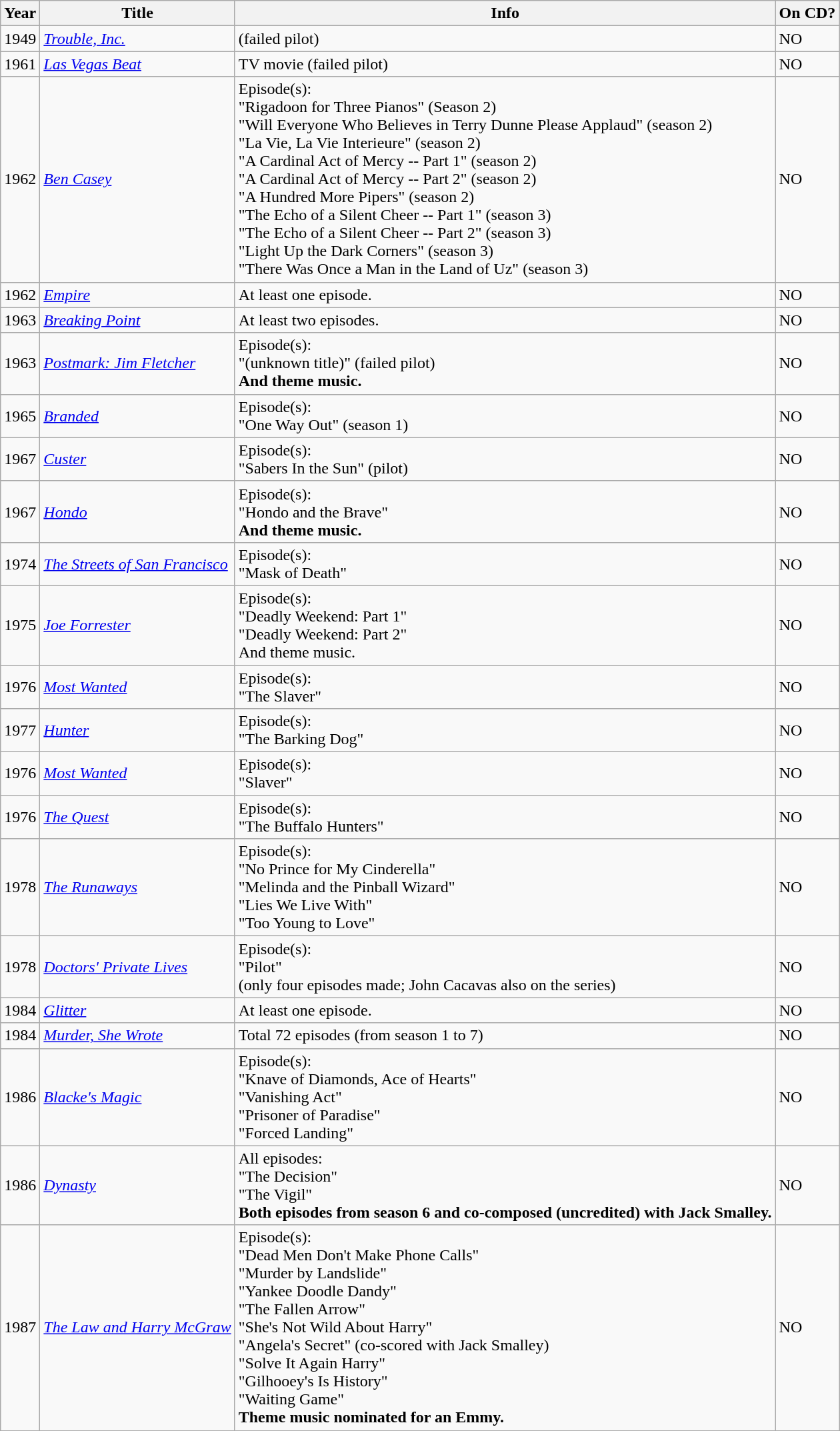<table class="wikitable sortable">
<tr>
<th>Year</th>
<th>Title</th>
<th>Info</th>
<th>On CD?</th>
</tr>
<tr>
<td>1949</td>
<td><em><a href='#'>Trouble, Inc.</a></em></td>
<td>(failed pilot)</td>
<td>NO</td>
</tr>
<tr>
<td>1961</td>
<td><em><a href='#'>Las Vegas Beat</a></em></td>
<td>TV movie (failed pilot)</td>
<td>NO</td>
</tr>
<tr>
<td>1962</td>
<td><em><a href='#'>Ben Casey</a></em></td>
<td>Episode(s):<br>"Rigadoon for Three Pianos" (Season 2)<br>"Will Everyone Who Believes in Terry Dunne Please Applaud" (season 2)<br>"La Vie, La Vie Interieure" (season 2)<br>"A Cardinal Act of Mercy -- Part 1" (season 2)<br>"A Cardinal Act of Mercy -- Part 2" (season 2)<br>"A Hundred More Pipers" (season 2)<br>"The Echo of a Silent Cheer -- Part 1" (season 3)<br>"The Echo of a Silent Cheer -- Part 2" (season 3)<br>"Light Up the Dark Corners" (season 3)<br>"There Was Once a Man in the Land of Uz" (season 3)</td>
<td>NO</td>
</tr>
<tr>
<td>1962</td>
<td><em><a href='#'>Empire</a></em></td>
<td>At least one episode.</td>
<td>NO</td>
</tr>
<tr>
<td>1963</td>
<td><em><a href='#'>Breaking Point</a></em></td>
<td>At least two episodes.</td>
<td>NO</td>
</tr>
<tr>
<td>1963</td>
<td><em><a href='#'>Postmark: Jim Fletcher</a></em></td>
<td>Episode(s):<br>"(unknown title)" (failed pilot)<br><strong>And theme music.</strong></td>
<td>NO</td>
</tr>
<tr>
<td>1965</td>
<td><em><a href='#'>Branded</a></em></td>
<td>Episode(s):<br>"One Way Out" (season 1)</td>
<td>NO</td>
</tr>
<tr>
<td>1967</td>
<td><em><a href='#'>Custer</a></em></td>
<td>Episode(s):<br>"Sabers In the Sun" (pilot)</td>
<td>NO</td>
</tr>
<tr>
<td>1967</td>
<td><em><a href='#'>Hondo</a></em></td>
<td>Episode(s):<br>"Hondo and the Brave"<br><strong>And theme music.</strong></td>
<td>NO</td>
</tr>
<tr>
<td>1974</td>
<td><em><a href='#'>The Streets of San Francisco</a></em></td>
<td>Episode(s):<br>"Mask of Death"<br></td>
<td>NO</td>
</tr>
<tr>
<td>1975</td>
<td><em><a href='#'>Joe Forrester</a></em></td>
<td>Episode(s):<br>"Deadly Weekend: Part 1"<br>"Deadly Weekend: Part 2"<br>And theme music.</td>
<td>NO</td>
</tr>
<tr>
<td>1976</td>
<td><em><a href='#'>Most Wanted</a></em></td>
<td>Episode(s):<br>"The Slaver"</td>
<td>NO</td>
</tr>
<tr>
<td>1977</td>
<td><em><a href='#'>Hunter</a></em></td>
<td>Episode(s):<br>"The Barking Dog"</td>
<td>NO</td>
</tr>
<tr>
<td>1976</td>
<td><em><a href='#'>Most Wanted</a></em></td>
<td>Episode(s):<br>"Slaver"</td>
<td>NO</td>
</tr>
<tr>
<td>1976</td>
<td><em><a href='#'>The Quest</a></em></td>
<td>Episode(s):<br>"The Buffalo Hunters"</td>
<td>NO</td>
</tr>
<tr>
<td>1978</td>
<td><em><a href='#'>The Runaways</a></em></td>
<td>Episode(s):<br>"No Prince for My Cinderella"<br>"Melinda and the Pinball Wizard"<br>"Lies We Live With"<br>"Too Young to Love"</td>
<td>NO</td>
</tr>
<tr>
<td>1978</td>
<td><em><a href='#'>Doctors' Private Lives</a></em></td>
<td>Episode(s):<br>"Pilot"<br>(only four episodes made; John Cacavas also on the series)</td>
<td>NO</td>
</tr>
<tr>
<td>1984</td>
<td><em><a href='#'>Glitter</a></em></td>
<td>At least one episode.</td>
<td>NO</td>
</tr>
<tr>
<td>1984</td>
<td><em><a href='#'>Murder, She Wrote</a></em></td>
<td>Total 72 episodes (from season 1 to 7)</td>
<td>NO</td>
</tr>
<tr>
<td>1986</td>
<td><em><a href='#'>Blacke's Magic</a></em></td>
<td>Episode(s):<br>"Knave of Diamonds, Ace of Hearts"<br>"Vanishing Act"<br>"Prisoner of Paradise"<br>"Forced Landing"</td>
<td>NO</td>
</tr>
<tr>
<td>1986</td>
<td><em><a href='#'>Dynasty</a></em></td>
<td>All episodes:<br>"The Decision"<br>"The Vigil"<br><strong>Both episodes from season 6 and co-composed (uncredited) with Jack Smalley.</strong></td>
<td>NO</td>
</tr>
<tr>
<td>1987</td>
<td><em><a href='#'>The Law and Harry McGraw</a></em></td>
<td>Episode(s):<br>"Dead Men Don't Make Phone Calls"<br>"Murder by Landslide"<br>"Yankee Doodle Dandy"<br>"The Fallen Arrow"<br>"She's Not Wild About Harry"<br>"Angela's Secret" (co-scored with Jack Smalley)<br>"Solve It Again Harry"<br>"Gilhooey's Is History"<br>"Waiting Game"<br><strong>Theme music nominated for an Emmy.</strong></td>
<td>NO</td>
</tr>
</table>
